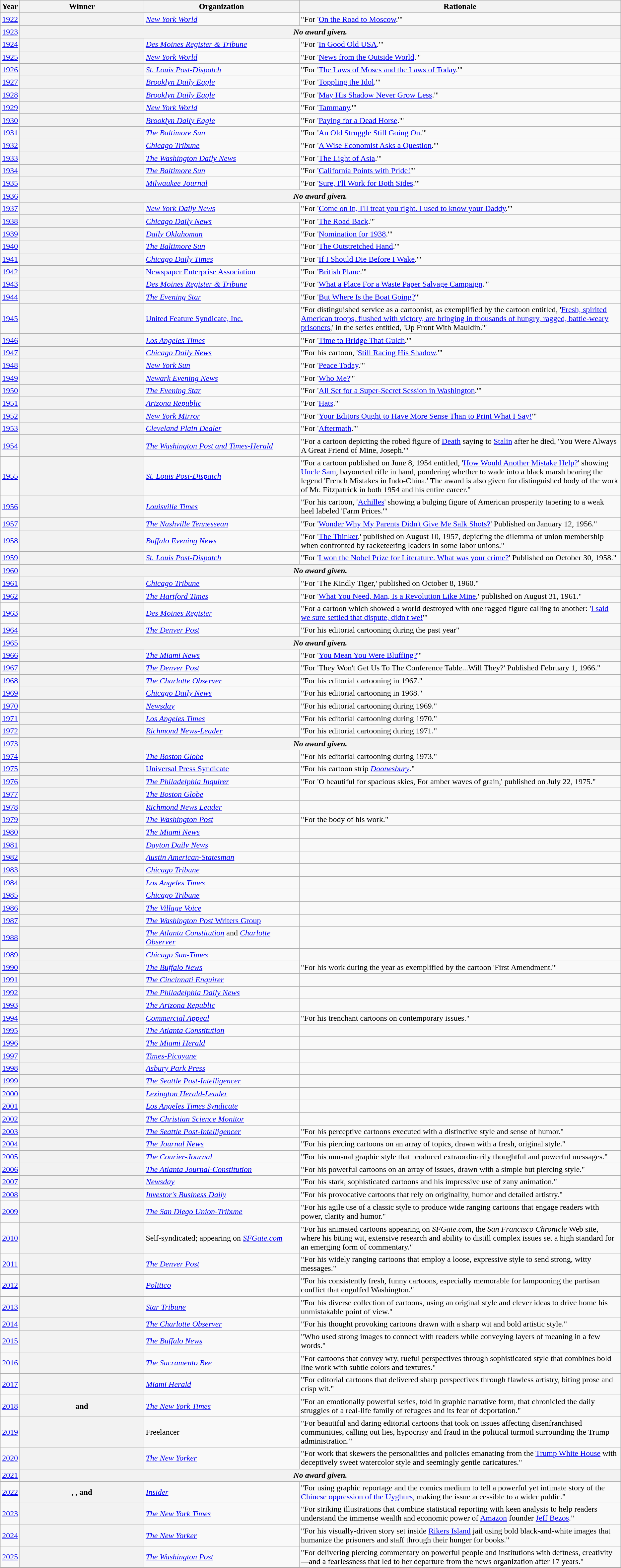<table class="wikitable sortable plainrowheaders">
<tr>
<th scope=col>Year</th>
<th scope=col width=20%>Winner</th>
<th scope=col width=25%>Organization</th>
<th scope=col class=unsortable>Rationale</th>
</tr>
<tr>
<td align=center><a href='#'>1922</a></td>
<th scope=row></th>
<td><em><a href='#'>New York World</a></em></td>
<td>"For '<a href='#'>On the Road to Moscow</a>.'"</td>
</tr>
<tr>
<td align=center><a href='#'>1923</a></td>
<th scope=row colspan=3><em>No award given.</em></th>
</tr>
<tr>
<td align=center><a href='#'>1924</a></td>
<th scope=row></th>
<td><em><a href='#'>Des Moines Register & Tribune</a></em></td>
<td>"For '<a href='#'>In Good Old USA</a>.'"</td>
</tr>
<tr>
<td align=center><a href='#'>1925</a></td>
<th scope=row></th>
<td><em><a href='#'>New York World</a></em></td>
<td>"For '<a href='#'>News from the Outside World</a>.'"</td>
</tr>
<tr>
<td align=center><a href='#'>1926</a></td>
<th scope=row></th>
<td><em><a href='#'>St. Louis Post-Dispatch</a></em></td>
<td>"For '<a href='#'>The Laws of Moses and the Laws of Today</a>.'"</td>
</tr>
<tr>
<td align=center><a href='#'>1927</a></td>
<th scope=row></th>
<td><em><a href='#'>Brooklyn Daily Eagle</a></em></td>
<td>"For '<a href='#'>Toppling the Idol</a>.'"</td>
</tr>
<tr>
<td align=center><a href='#'>1928</a></td>
<th scope=row></th>
<td><em><a href='#'>Brooklyn Daily Eagle</a></em></td>
<td>"For '<a href='#'>May His Shadow Never Grow Less</a>.'"</td>
</tr>
<tr>
<td align=center><a href='#'>1929</a></td>
<th scope=row></th>
<td><em><a href='#'>New York World</a></em></td>
<td>"For '<a href='#'>Tammany</a>.'"</td>
</tr>
<tr>
<td align=center><a href='#'>1930</a></td>
<th scope=row></th>
<td><em><a href='#'>Brooklyn Daily Eagle</a></em></td>
<td>"For '<a href='#'>Paying for a Dead Horse</a>.'"</td>
</tr>
<tr>
<td align=center><a href='#'>1931</a></td>
<th scope=row></th>
<td><em><a href='#'>The Baltimore Sun</a></em></td>
<td>"For '<a href='#'>An Old Struggle Still Going On</a>.'"</td>
</tr>
<tr>
<td align=center><a href='#'>1932</a></td>
<th scope=row></th>
<td><em><a href='#'>Chicago Tribune</a></em></td>
<td>"For '<a href='#'>A Wise Economist Asks a Question</a>.'"</td>
</tr>
<tr>
<td align=center><a href='#'>1933</a></td>
<th scope=row></th>
<td><em><a href='#'>The Washington Daily News</a></em></td>
<td>"For '<a href='#'>The Light of Asia</a>.'"</td>
</tr>
<tr>
<td align=center><a href='#'>1934</a></td>
<th scope=row></th>
<td><em><a href='#'>The Baltimore Sun</a></em></td>
<td>"For '<a href='#'>California Points with Pride!</a>'"</td>
</tr>
<tr>
<td align=center><a href='#'>1935</a></td>
<th scope=row></th>
<td><em><a href='#'>Milwaukee Journal</a></em></td>
<td>"For '<a href='#'>Sure, I'll Work for Both Sides</a>.'"</td>
</tr>
<tr>
<td align=center><a href='#'>1936</a></td>
<th scope=row colspan=3><em>No award given.</em></th>
</tr>
<tr>
<td align=center><a href='#'>1937</a></td>
<th scope=row></th>
<td><em><a href='#'>New York Daily News</a></em></td>
<td>"For '<a href='#'>Come on in, I'll treat you right. I used to know your Daddy</a>.'"</td>
</tr>
<tr>
<td align=center><a href='#'>1938</a></td>
<th scope=row></th>
<td><em><a href='#'>Chicago Daily News</a></em></td>
<td>"For '<a href='#'>The Road Back</a>.'"</td>
</tr>
<tr>
<td align=center><a href='#'>1939</a></td>
<th scope=row></th>
<td><em><a href='#'>Daily Oklahoman</a></em></td>
<td>"For '<a href='#'>Nomination for 1938</a>.'"</td>
</tr>
<tr>
<td align=center><a href='#'>1940</a></td>
<th scope=row></th>
<td><em><a href='#'>The Baltimore Sun</a></em></td>
<td>"For '<a href='#'>The Outstretched Hand</a>.'"</td>
</tr>
<tr>
<td align=center><a href='#'>1941</a></td>
<th scope=row></th>
<td><em><a href='#'>Chicago Daily Times</a></em></td>
<td>"For '<a href='#'>If I Should Die Before I Wake</a>.'"</td>
</tr>
<tr>
<td align=center><a href='#'>1942</a></td>
<th scope=row></th>
<td><a href='#'>Newspaper Enterprise Association</a></td>
<td>"For '<a href='#'>British Plane</a>.'"</td>
</tr>
<tr>
<td align=center><a href='#'>1943</a></td>
<th scope=row></th>
<td><em><a href='#'>Des Moines Register & Tribune</a></em></td>
<td>"For '<a href='#'>What a Place For a Waste Paper Salvage Campaign</a>.'"</td>
</tr>
<tr>
<td align=center><a href='#'>1944</a></td>
<th scope=row></th>
<td><em><a href='#'>The Evening Star</a></em></td>
<td>"For '<a href='#'>But Where Is the Boat Going?</a>'"</td>
</tr>
<tr>
<td align=center><a href='#'>1945</a></td>
<th scope=row></th>
<td><a href='#'>United Feature Syndicate, Inc.</a></td>
<td>"For distinguished service as a cartoonist, as exemplified by the cartoon entitled, '<a href='#'>Fresh, spirited American troops, flushed with victory, are bringing in thousands of hungry, ragged, battle-weary prisoners</a>,' in the series entitled, 'Up Front With Mauldin.'"</td>
</tr>
<tr>
<td align=center><a href='#'>1946</a></td>
<th scope=row></th>
<td><em><a href='#'>Los Angeles Times</a></em></td>
<td>"For '<a href='#'>Time to Bridge That Gulch</a>.'"</td>
</tr>
<tr>
<td align=center><a href='#'>1947</a></td>
<th scope=row></th>
<td><em><a href='#'>Chicago Daily News</a></em></td>
<td>"For his cartoon, '<a href='#'>Still Racing His Shadow</a>.'"</td>
</tr>
<tr>
<td align=center><a href='#'>1948</a></td>
<th scope=row></th>
<td><em><a href='#'>New York Sun</a></em></td>
<td>"For '<a href='#'>Peace Today</a>.'"</td>
</tr>
<tr>
<td align=center><a href='#'>1949</a></td>
<th scope=row></th>
<td><em><a href='#'>Newark Evening News</a></em></td>
<td>"For '<a href='#'>Who Me?</a>'"</td>
</tr>
<tr>
<td align=center><a href='#'>1950</a></td>
<th scope=row></th>
<td><em><a href='#'>The Evening Star</a></em></td>
<td>"For '<a href='#'>All Set for a Super-Secret Session in Washington</a>.'"</td>
</tr>
<tr>
<td align=center><a href='#'>1951</a></td>
<th scope=row></th>
<td><em><a href='#'>Arizona Republic</a></em></td>
<td>"For '<a href='#'>Hats</a>.'"</td>
</tr>
<tr>
<td align=center><a href='#'>1952</a></td>
<th scope=row></th>
<td><em><a href='#'>New York Mirror</a></em></td>
<td>"For '<a href='#'>Your Editors Ought to Have More Sense Than to Print What I Say!</a>'"</td>
</tr>
<tr>
<td align=center><a href='#'>1953</a></td>
<th scope=row></th>
<td><em><a href='#'>Cleveland Plain Dealer</a></em></td>
<td>"For '<a href='#'>Aftermath</a>.'"</td>
</tr>
<tr>
<td align=center><a href='#'>1954</a></td>
<th scope=row></th>
<td><em><a href='#'>The Washington Post and Times-Herald</a></em></td>
<td>"For a cartoon depicting the robed figure of <a href='#'>Death</a> saying to <a href='#'>Stalin</a> after he died, 'You Were Always A Great Friend of Mine, Joseph.'"</td>
</tr>
<tr>
<td align=center><a href='#'>1955</a></td>
<th scope=row></th>
<td><em><a href='#'>St. Louis Post-Dispatch</a></em></td>
<td>"For a cartoon published on June 8, 1954 entitled, '<a href='#'>How Would Another Mistake Help?</a>' showing <a href='#'>Uncle Sam</a>, bayoneted rifle in hand, pondering whether to wade into a black marsh bearing the legend 'French Mistakes in Indo-China.' The award is also given for distinguished body of the work of Mr. Fitzpatrick in both 1954 and his entire career."</td>
</tr>
<tr>
<td align=center><a href='#'>1956</a></td>
<th scope=row></th>
<td><a href='#'><em>Louisville Times</em></a></td>
<td>"For his cartoon, '<a href='#'>Achilles</a>' showing a bulging figure of American prosperity tapering to a weak heel labeled 'Farm Prices.'"</td>
</tr>
<tr>
<td align=center><a href='#'>1957</a></td>
<th scope=row></th>
<td><em><a href='#'>The Nashville Tennessean</a></em></td>
<td>"For '<a href='#'>Wonder Why My Parents Didn't Give Me Salk Shots?</a>' Published on January 12, 1956."</td>
</tr>
<tr>
<td align=center><a href='#'>1958</a></td>
<th scope=row></th>
<td><a href='#'><em>Buffalo Evening News</em></a></td>
<td>"For '<a href='#'>The Thinker</a>,' published on August 10, 1957, depicting the dilemma of union membership when confronted by racketeering leaders in some labor unions."</td>
</tr>
<tr>
<td align=center><a href='#'>1959</a></td>
<th scope=row></th>
<td><em><a href='#'>St. Louis Post-Dispatch</a></em></td>
<td>"For '<a href='#'>I won the Nobel Prize for Literature. What was your crime?</a>' Published on October 30, 1958."</td>
</tr>
<tr>
<td align=center><a href='#'>1960</a></td>
<th scope=row colspan=3><em>No award given.</em></th>
</tr>
<tr>
<td align=center><a href='#'>1961</a></td>
<th scope=row></th>
<td><em><a href='#'>Chicago Tribune</a></em></td>
<td>"For 'The Kindly Tiger,' published on October 8, 1960."</td>
</tr>
<tr>
<td align=center><a href='#'>1962</a></td>
<th scope=row></th>
<td><em><a href='#'>The Hartford Times</a></em></td>
<td>"For '<a href='#'>What You Need, Man, Is a Revolution Like Mine</a>,' published on August 31, 1961."</td>
</tr>
<tr>
<td align=center><a href='#'>1963</a></td>
<th scope=row></th>
<td><em><a href='#'>Des Moines Register</a></em></td>
<td>"For a cartoon which showed a world destroyed with one ragged figure calling to another: '<a href='#'>I said we sure settled that dispute, didn't we!</a>'"</td>
</tr>
<tr>
<td align=center><a href='#'>1964</a></td>
<th scope=row></th>
<td><em><a href='#'>The Denver Post</a></em></td>
<td>"For his editorial cartooning during the past year"</td>
</tr>
<tr>
<td align=center><a href='#'>1965</a></td>
<th scope=row colspan=3><em>No award given.</em></th>
</tr>
<tr>
<td align=center><a href='#'>1966</a></td>
<th scope=row></th>
<td><em><a href='#'>The Miami News</a></em></td>
<td>"For '<a href='#'>You Mean You Were Bluffing?</a>'"</td>
</tr>
<tr>
<td align=center><a href='#'>1967</a></td>
<th scope=row></th>
<td><em><a href='#'>The Denver Post</a></em></td>
<td>"For 'They Won't Get Us To The Conference Table...Will They?' Published February 1, 1966."</td>
</tr>
<tr>
<td align=center><a href='#'>1968</a></td>
<th scope=row></th>
<td><em><a href='#'>The Charlotte Observer</a></em></td>
<td>"For his editorial cartooning in 1967."</td>
</tr>
<tr>
<td align=center><a href='#'>1969</a></td>
<th scope=row></th>
<td><em><a href='#'>Chicago Daily News</a></em></td>
<td>"For his editorial cartooning in 1968."</td>
</tr>
<tr>
<td align=center><a href='#'>1970</a></td>
<th scope=row></th>
<td><em><a href='#'>Newsday</a></em></td>
<td>"For his editorial cartooning during 1969."</td>
</tr>
<tr>
<td align=center><a href='#'>1971</a></td>
<th scope=row></th>
<td><em><a href='#'>Los Angeles Times</a></em></td>
<td>"For his editorial cartooning during 1970."</td>
</tr>
<tr>
<td align=center><a href='#'>1972</a></td>
<th scope=row></th>
<td><em><a href='#'>Richmond News-Leader</a></em></td>
<td>"For his editorial cartooning during 1971."</td>
</tr>
<tr>
<td align=center><a href='#'>1973</a></td>
<th scope=row colspan=3><em>No award given.</em></th>
</tr>
<tr>
<td align=center><a href='#'>1974</a></td>
<th scope=row></th>
<td><em><a href='#'>The Boston Globe</a></em></td>
<td>"For his editorial cartooning during 1973."</td>
</tr>
<tr>
<td align=center><a href='#'>1975</a></td>
<th scope=row></th>
<td><a href='#'>Universal Press Syndicate</a></td>
<td>"For his cartoon strip <em><a href='#'>Doonesbury</a></em>."</td>
</tr>
<tr>
<td align=center><a href='#'>1976</a></td>
<th scope=row></th>
<td><em><a href='#'>The Philadelphia Inquirer</a></em></td>
<td>"For 'O beautiful for spacious skies, For amber waves of grain,' published on July 22, 1975."</td>
</tr>
<tr>
<td align=center><a href='#'>1977</a></td>
<th scope=row></th>
<td><em><a href='#'>The Boston Globe</a></em></td>
<td></td>
</tr>
<tr>
<td align=center><a href='#'>1978</a></td>
<th scope=row></th>
<td><em><a href='#'>Richmond News Leader</a></em></td>
<td></td>
</tr>
<tr>
<td align=center><a href='#'>1979</a></td>
<th scope=row></th>
<td><em><a href='#'>The Washington Post</a></em></td>
<td>"For the body of his work."</td>
</tr>
<tr>
<td align=center><a href='#'>1980</a></td>
<th scope=row></th>
<td><em><a href='#'>The Miami News</a></em></td>
<td></td>
</tr>
<tr>
<td align=center><a href='#'>1981</a></td>
<th scope=row></th>
<td><em><a href='#'>Dayton Daily News</a></em></td>
<td></td>
</tr>
<tr>
<td align=center><a href='#'>1982</a></td>
<th scope=row></th>
<td><em><a href='#'>Austin American-Statesman</a></em></td>
<td></td>
</tr>
<tr>
<td align=center><a href='#'>1983</a></td>
<th scope=row></th>
<td><em><a href='#'>Chicago Tribune</a></em></td>
<td></td>
</tr>
<tr>
<td align=center><a href='#'>1984</a></td>
<th scope=row></th>
<td><em><a href='#'>Los Angeles Times</a></em></td>
<td></td>
</tr>
<tr>
<td align=center><a href='#'>1985</a></td>
<th scope=row></th>
<td><em><a href='#'>Chicago Tribune</a></em></td>
<td></td>
</tr>
<tr>
<td align=center><a href='#'>1986</a></td>
<th scope=row></th>
<td><em><a href='#'>The Village Voice</a></em></td>
<td></td>
</tr>
<tr>
<td align=center><a href='#'>1987</a></td>
<th scope=row></th>
<td><a href='#'><em>The Washington Post</em> Writers Group</a></td>
<td></td>
</tr>
<tr>
<td align=center><a href='#'>1988</a></td>
<th scope=row></th>
<td><em><a href='#'>The Atlanta Constitution</a></em> and <em><a href='#'>Charlotte Observer</a></em></td>
<td></td>
</tr>
<tr>
<td align=center><a href='#'>1989</a></td>
<th scope=row></th>
<td><em><a href='#'>Chicago Sun-Times</a></em></td>
<td></td>
</tr>
<tr>
<td align=center><a href='#'>1990</a></td>
<th scope=row></th>
<td><em><a href='#'>The Buffalo News</a></em></td>
<td>"For his work during the year as exemplified by the cartoon 'First Amendment.'"</td>
</tr>
<tr>
<td align=center><a href='#'>1991</a></td>
<th scope=row></th>
<td><em><a href='#'>The Cincinnati Enquirer</a></em></td>
<td></td>
</tr>
<tr>
<td align=center><a href='#'>1992</a></td>
<th scope=row></th>
<td><em><a href='#'>The Philadelphia Daily News</a></em></td>
<td></td>
</tr>
<tr>
<td align=center><a href='#'>1993</a></td>
<th scope=row></th>
<td><em><a href='#'>The Arizona Republic</a></em></td>
<td></td>
</tr>
<tr>
<td align=center><a href='#'>1994</a></td>
<th scope=row></th>
<td><em><a href='#'>Commercial Appeal</a></em></td>
<td>"For his trenchant cartoons on contemporary issues."</td>
</tr>
<tr>
<td align=center><a href='#'>1995</a></td>
<th scope=row></th>
<td><em><a href='#'>The Atlanta Constitution</a></em></td>
<td></td>
</tr>
<tr>
<td align=center><a href='#'>1996</a></td>
<th scope=row></th>
<td><em><a href='#'>The Miami Herald</a></em></td>
<td></td>
</tr>
<tr>
<td align=center><a href='#'>1997</a></td>
<th scope=row></th>
<td><em><a href='#'>Times-Picayune</a></em></td>
<td></td>
</tr>
<tr>
<td align=center><a href='#'>1998</a></td>
<th scope=row></th>
<td><em><a href='#'>Asbury Park Press</a></em></td>
<td></td>
</tr>
<tr>
<td align=center><a href='#'>1999</a></td>
<th scope=row></th>
<td><em><a href='#'>The Seattle Post-Intelligencer</a></em></td>
<td></td>
</tr>
<tr>
<td align=center><a href='#'>2000</a></td>
<th scope=row></th>
<td><em><a href='#'>Lexington Herald-Leader</a></em></td>
<td></td>
</tr>
<tr>
<td align=center><a href='#'>2001</a></td>
<th scope=row></th>
<td><em><a href='#'>Los Angeles Times Syndicate</a></em></td>
<td></td>
</tr>
<tr>
<td align=center><a href='#'>2002</a></td>
<th scope=row></th>
<td><em><a href='#'>The Christian Science Monitor</a></em></td>
<td></td>
</tr>
<tr>
<td align=center><a href='#'>2003</a></td>
<th scope=row></th>
<td><em><a href='#'>The Seattle Post-Intelligencer</a></em></td>
<td>"For his perceptive cartoons executed with a distinctive style and sense of humor."</td>
</tr>
<tr>
<td align=center><a href='#'>2004</a></td>
<th scope=row></th>
<td><em><a href='#'>The Journal News</a></em></td>
<td>"For his piercing cartoons on an array of topics, drawn with a fresh, original style."</td>
</tr>
<tr>
<td align=center><a href='#'>2005</a></td>
<th scope=row></th>
<td><em><a href='#'>The Courier-Journal</a></em></td>
<td>"For his unusual graphic style that produced extraordinarily thoughtful and powerful messages."</td>
</tr>
<tr>
<td align=center><a href='#'>2006</a></td>
<th scope=row></th>
<td><em><a href='#'>The Atlanta Journal-Constitution</a></em></td>
<td>"For his powerful cartoons on an array of issues, drawn with a simple but piercing style."</td>
</tr>
<tr>
<td align=center><a href='#'>2007</a></td>
<th scope=row></th>
<td><em><a href='#'>Newsday</a></em></td>
<td>"For his stark, sophisticated cartoons and his impressive use of zany animation."</td>
</tr>
<tr>
<td align=center><a href='#'>2008</a></td>
<th scope=row></th>
<td><em><a href='#'>Investor's Business Daily</a></em></td>
<td>"For his provocative cartoons that rely on originality, humor and detailed artistry."</td>
</tr>
<tr>
<td align=center><a href='#'>2009</a></td>
<th scope=row></th>
<td><em><a href='#'>The San Diego Union-Tribune</a></em></td>
<td>"For his agile use of a classic style to produce wide ranging cartoons that engage readers with power, clarity and humor."</td>
</tr>
<tr>
<td align=center><a href='#'>2010</a></td>
<th scope=row></th>
<td>Self-syndicated; appearing on <em><a href='#'>SFGate.com</a></em></td>
<td>"For his animated cartoons appearing on <em>SFGate.com</em>, the <em>San Francisco Chronicle</em> Web site, where his biting wit, extensive research and ability to distill complex issues set a high standard for an emerging form of commentary."</td>
</tr>
<tr>
<td align=center><a href='#'>2011</a></td>
<th scope=row></th>
<td><em><a href='#'>The Denver Post</a></em></td>
<td>"For his widely ranging cartoons that employ a loose, expressive style to send strong, witty messages."</td>
</tr>
<tr>
<td align=center><a href='#'>2012</a></td>
<th scope=row></th>
<td><em><a href='#'>Politico</a></em></td>
<td>"For his consistently fresh, funny cartoons, especially memorable for lampooning the partisan conflict that engulfed Washington."</td>
</tr>
<tr>
<td align=center><a href='#'>2013</a></td>
<th scope=row></th>
<td><em><a href='#'>Star Tribune</a></em></td>
<td>"For his diverse collection of cartoons, using an original style and clever ideas to drive home his unmistakable point of view."</td>
</tr>
<tr>
<td align=center><a href='#'>2014</a></td>
<th scope=row></th>
<td><em><a href='#'>The Charlotte Observer</a></em></td>
<td>"For his thought provoking cartoons drawn with a sharp wit and bold artistic style."</td>
</tr>
<tr>
<td align=center><a href='#'>2015</a></td>
<th scope=row></th>
<td><em><a href='#'>The Buffalo News</a></em></td>
<td>"Who used strong images to connect with readers while conveying layers of meaning in a few words."</td>
</tr>
<tr>
<td align=center><a href='#'>2016</a></td>
<th scope=row></th>
<td><em><a href='#'>The Sacramento Bee</a></em></td>
<td>"For cartoons that convey wry, rueful perspectives through sophisticated style that combines bold line work with subtle colors and textures."</td>
</tr>
<tr>
<td align=center><a href='#'>2017</a></td>
<th scope=row></th>
<td><em><a href='#'>Miami Herald</a></em></td>
<td>"For editorial cartoons that delivered sharp perspectives through flawless artistry, biting prose and crisp wit."</td>
</tr>
<tr>
<td align=center><a href='#'>2018</a></td>
<th scope=row> and </th>
<td><em><a href='#'>The New York Times</a></em></td>
<td>"For an emotionally powerful series, told in graphic narrative form, that chronicled the daily struggles of a real-life family of refugees and its fear of deportation."</td>
</tr>
<tr>
<td align=center><a href='#'>2019</a></td>
<th scope=row></th>
<td>Freelancer</td>
<td>"For beautiful and daring editorial cartoons that took on issues affecting disenfranchised communities, calling out lies, hypocrisy and fraud in the political turmoil surrounding the Trump administration."</td>
</tr>
<tr>
<td align=center><a href='#'>2020</a></td>
<th scope=row></th>
<td><em><a href='#'>The New Yorker</a></em></td>
<td>"For work that skewers the personalities and policies emanating from the <a href='#'>Trump White House</a> with deceptively sweet watercolor style and seemingly gentle caricatures."</td>
</tr>
<tr>
<td align=center><a href='#'>2021</a></td>
<th scope=row colspan=3><em>No award given.</em></th>
</tr>
<tr>
<td align=center><a href='#'>2022</a></td>
<th scope=row>, ,  and </th>
<td><em><a href='#'>Insider</a></em></td>
<td>"For using graphic reportage and the comics medium to tell a powerful yet intimate story of the <a href='#'>Chinese oppression of the Uyghurs</a>, making the issue accessible to a wider public."</td>
</tr>
<tr>
<td align=center><a href='#'>2023</a></td>
<th scope=row></th>
<td><em><a href='#'>The New York Times</a></em></td>
<td>"For striking illustrations that combine statistical reporting with keen analysis to help readers understand the immense wealth and economic power of <a href='#'>Amazon</a> founder <a href='#'>Jeff Bezos</a>."</td>
</tr>
<tr>
<td align=center><a href='#'>2024</a></td>
<th scope=row></th>
<td><em><a href='#'>The New Yorker</a></em></td>
<td>"For his visually-driven story set inside <a href='#'>Rikers Island</a> jail using bold black-and-white images that humanize the prisoners and staff through their hunger for books."</td>
</tr>
<tr>
<td align=center><a href='#'>2025</a></td>
<th scope=row></th>
<td><em><a href='#'>The Washington Post</a></em></td>
<td>"For delivering piercing commentary on powerful people and institutions with deftness, creativity—and a fearlessness that led to her departure from the news organization after 17 years."</td>
</tr>
</table>
